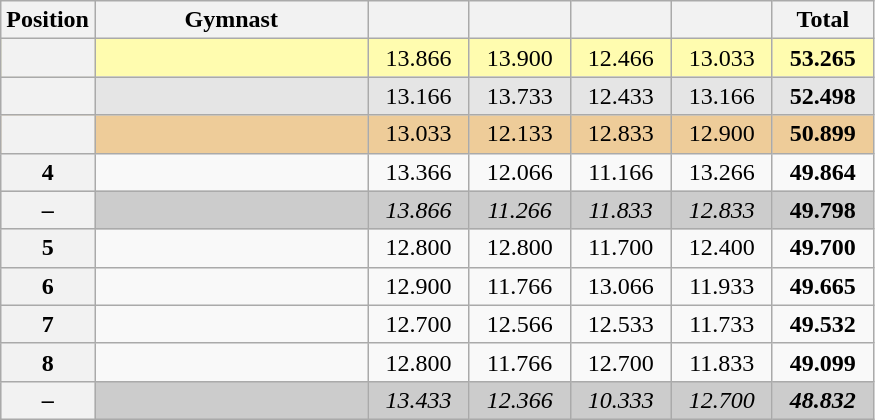<table class="wikitable sortable" style="text-align:center; font-size:100%">
<tr>
<th scope="col" style="width:50px;">Position</th>
<th scope="col" style="width:175px;">Gymnast</th>
<th scope="col" style="width:60px;"></th>
<th scope="col" style="width:60px;"></th>
<th scope="col" style="width:60px;"></th>
<th scope="col" style="width:60px;"></th>
<th scope="col" style="width:60px;">Total</th>
</tr>
<tr style="background:#fffcaf;">
<th scope="row" style="text-align:center"></th>
<td align=left></td>
<td>13.866</td>
<td>13.900</td>
<td>12.466</td>
<td>13.033</td>
<td><strong>53.265</strong></td>
</tr>
<tr style="background:#e5e5e5;">
<th scope="row" style="text-align:center"></th>
<td align=left></td>
<td>13.166</td>
<td>13.733</td>
<td>12.433</td>
<td>13.166</td>
<td><strong>52.498</strong></td>
</tr>
<tr style="background:#ec9;">
<th scope="row" style="text-align:center"></th>
<td align=left></td>
<td>13.033</td>
<td>12.133</td>
<td>12.833</td>
<td>12.900</td>
<td><strong>50.899</strong></td>
</tr>
<tr>
<th>4</th>
<td align=left></td>
<td>13.366</td>
<td>12.066</td>
<td>11.166</td>
<td>13.266</td>
<td><strong>49.864</strong></td>
</tr>
<tr style="background:#cccccc;">
<th>–</th>
<td align=left><em></em></td>
<td><em>13.866</em></td>
<td><em>11.266</em></td>
<td><em>11.833</em></td>
<td><em>12.833</em></td>
<td><strong>49.798</strong></td>
</tr>
<tr>
<th>5</th>
<td align=left></td>
<td>12.800</td>
<td>12.800</td>
<td>11.700</td>
<td>12.400</td>
<td><strong>49.700</strong></td>
</tr>
<tr>
<th>6</th>
<td align=left></td>
<td>12.900</td>
<td>11.766</td>
<td>13.066</td>
<td>11.933</td>
<td><strong>49.665</strong></td>
</tr>
<tr>
<th>7</th>
<td align=left></td>
<td>12.700</td>
<td>12.566</td>
<td>12.533</td>
<td>11.733</td>
<td><strong>49.532</strong></td>
</tr>
<tr>
<th>8</th>
<td align=left></td>
<td>12.800</td>
<td>11.766</td>
<td>12.700</td>
<td>11.833</td>
<td><strong>49.099</strong></td>
</tr>
<tr style="background:#cccccc;">
<th>–</th>
<td align=left><em></em></td>
<td><em>13.433</em></td>
<td><em>12.366</em></td>
<td><em>10.333</em></td>
<td><em>12.700</em></td>
<td><strong><em>48.832</em></strong></td>
</tr>
</table>
